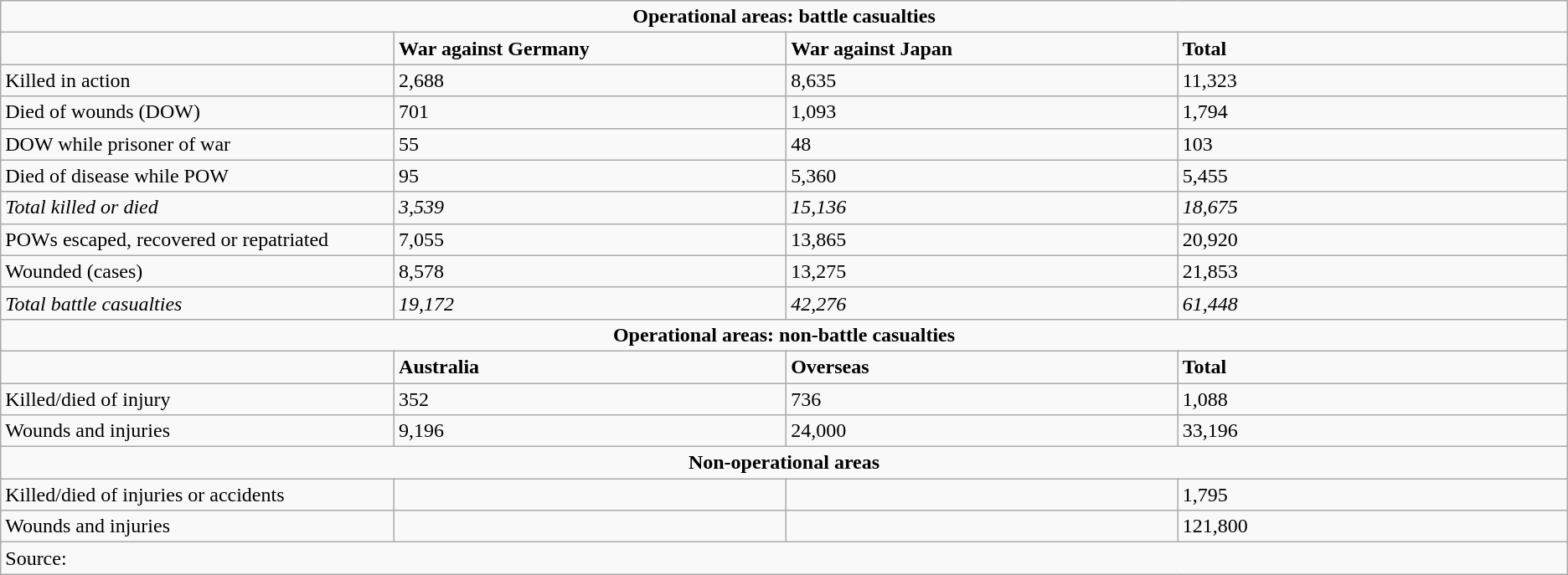<table class="wikitable">
<tr>
<td colspan="4" style="text-align: center;"><strong>Operational areas: battle casualties</strong></td>
</tr>
<tr>
<td width=350px></td>
<td width=350px><strong>War against Germany</strong></td>
<td width=350px><strong>War against Japan</strong></td>
<td width=350px><strong>Total</strong></td>
</tr>
<tr>
<td>Killed in action</td>
<td>2,688</td>
<td>8,635</td>
<td>11,323</td>
</tr>
<tr>
<td>Died of wounds (DOW)</td>
<td>701</td>
<td>1,093</td>
<td>1,794</td>
</tr>
<tr>
<td>DOW while prisoner of war</td>
<td>55</td>
<td>48</td>
<td>103</td>
</tr>
<tr>
<td>Died of disease while POW</td>
<td>95</td>
<td>5,360</td>
<td>5,455</td>
</tr>
<tr>
<td><em>Total killed or died</em></td>
<td><em>3,539</em></td>
<td><em>15,136</em></td>
<td><em>18,675</em></td>
</tr>
<tr>
<td>POWs escaped, recovered or repatriated</td>
<td>7,055</td>
<td>13,865</td>
<td>20,920</td>
</tr>
<tr>
<td>Wounded (cases)</td>
<td>8,578</td>
<td>13,275</td>
<td>21,853</td>
</tr>
<tr>
<td><em>Total battle casualties</em></td>
<td><em>19,172</em></td>
<td><em>42,276</em></td>
<td><em>61,448</em></td>
</tr>
<tr>
<td colspan="4" style="text-align: center;"><strong>Operational areas: non-battle casualties</strong></td>
</tr>
<tr>
<td></td>
<td><strong>Australia</strong></td>
<td><strong>Overseas</strong></td>
<td><strong>Total</strong></td>
</tr>
<tr>
<td>Killed/died of injury</td>
<td>352</td>
<td>736</td>
<td>1,088</td>
</tr>
<tr>
<td>Wounds and injuries</td>
<td>9,196</td>
<td>24,000</td>
<td>33,196</td>
</tr>
<tr>
<td colspan="4" style="text-align: center;"><strong>Non-operational areas</strong></td>
</tr>
<tr>
<td>Killed/died of injuries or accidents</td>
<td></td>
<td></td>
<td>1,795</td>
</tr>
<tr>
<td>Wounds and injuries</td>
<td></td>
<td></td>
<td>121,800</td>
</tr>
<tr>
<td colspan="4" style="text-align: left;">Source:</td>
</tr>
</table>
